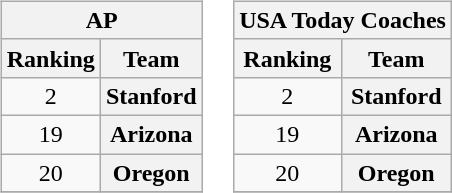<table>
<tr style="vertical-align:top;">
<td><br><table class="wikitable" style="text-align:center;">
<tr>
<th colspan=2>AP</th>
</tr>
<tr>
<th>Ranking</th>
<th>Team</th>
</tr>
<tr>
<td>2</td>
<th style=>Stanford</th>
</tr>
<tr>
<td>19</td>
<th style=>Arizona</th>
</tr>
<tr>
<td>20</td>
<th style=>Oregon</th>
</tr>
<tr>
</tr>
</table>
</td>
<td><br><table class="wikitable" style="text-align:center;">
<tr>
<th colspan=2>USA Today Coaches</th>
</tr>
<tr>
<th>Ranking</th>
<th>Team</th>
</tr>
<tr>
<td>2</td>
<th style=>Stanford</th>
</tr>
<tr>
<td>19</td>
<th style=>Arizona</th>
</tr>
<tr>
<td>20</td>
<th style=>Oregon</th>
</tr>
<tr>
</tr>
</table>
</td>
</tr>
</table>
